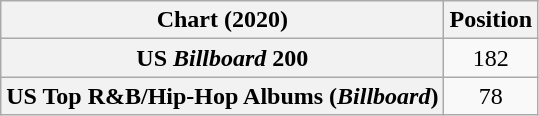<table class="wikitable plainrowheaders" style="text-align:center">
<tr>
<th scope="col">Chart (2020)</th>
<th scope="col">Position</th>
</tr>
<tr>
<th scope="row">US <em>Billboard</em> 200</th>
<td>182</td>
</tr>
<tr>
<th scope="row">US Top R&B/Hip-Hop Albums (<em>Billboard</em>)</th>
<td>78</td>
</tr>
</table>
